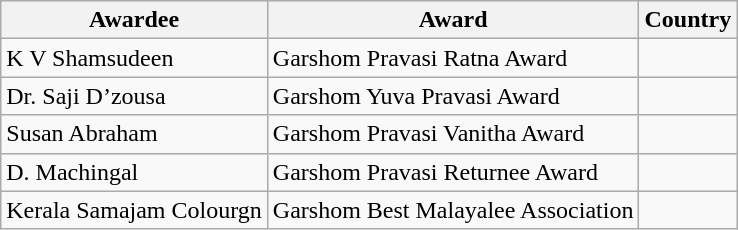<table class="wikitable">
<tr>
<th>Awardee</th>
<th>Award</th>
<th>Country</th>
</tr>
<tr>
<td>K V Shamsudeen</td>
<td>Garshom Pravasi Ratna Award</td>
<td></td>
</tr>
<tr>
<td>Dr. Saji D’zousa</td>
<td>Garshom Yuva Pravasi Award</td>
<td></td>
</tr>
<tr>
<td>Susan Abraham</td>
<td>Garshom Pravasi Vanitha Award</td>
<td></td>
</tr>
<tr>
<td>D. Machingal</td>
<td>Garshom Pravasi Returnee Award</td>
<td></td>
</tr>
<tr>
<td>Kerala Samajam Colourgn</td>
<td>Garshom Best Malayalee Association</td>
<td></td>
</tr>
</table>
